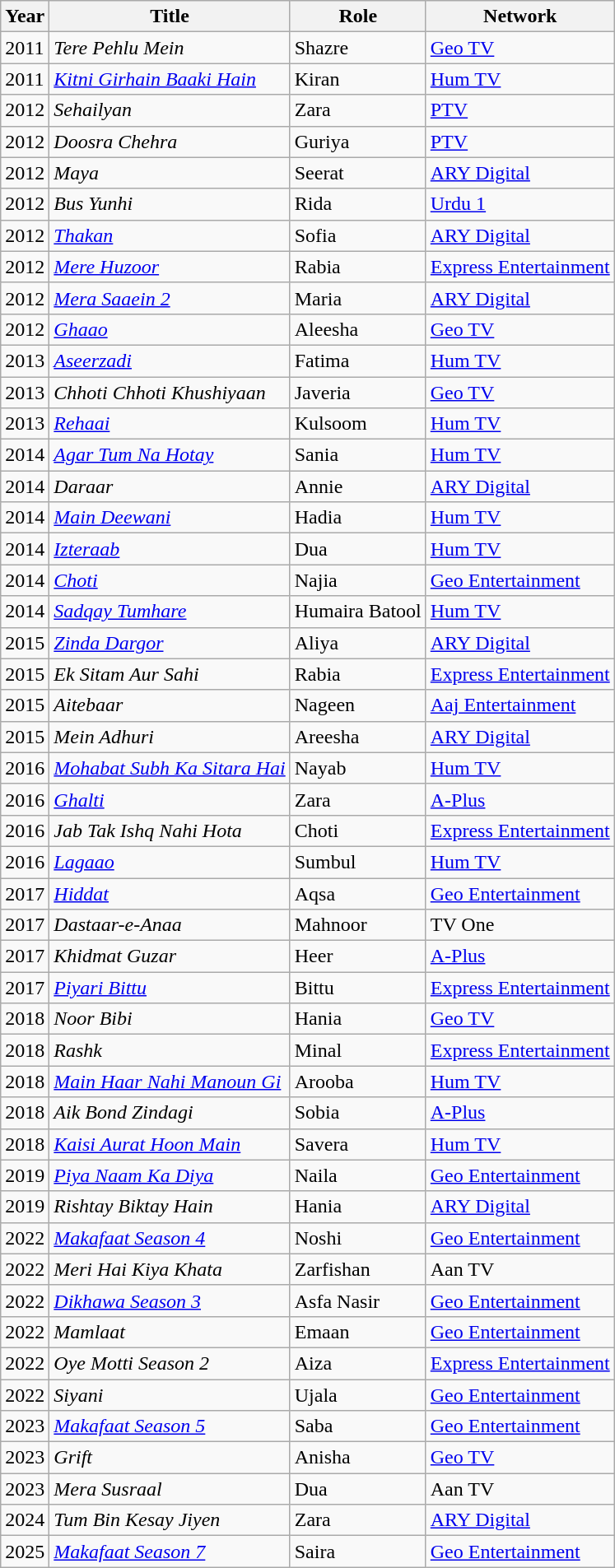<table class="wikitable sortable plainrowheaders">
<tr style="text-align:center;">
<th scope="col">Year</th>
<th scope="col">Title</th>
<th scope="col">Role</th>
<th scope="col">Network</th>
</tr>
<tr>
<td>2011</td>
<td><em>Tere Pehlu Mein</em></td>
<td>Shazre</td>
<td><a href='#'>Geo TV</a></td>
</tr>
<tr>
<td>2011</td>
<td><em><a href='#'>Kitni Girhain Baaki Hain</a></em></td>
<td>Kiran</td>
<td><a href='#'>Hum TV</a></td>
</tr>
<tr>
<td>2012</td>
<td><em>Sehailyan</em></td>
<td>Zara</td>
<td><a href='#'>PTV</a></td>
</tr>
<tr>
<td>2012</td>
<td><em>Doosra Chehra</em></td>
<td>Guriya</td>
<td><a href='#'>PTV</a></td>
</tr>
<tr>
<td>2012</td>
<td><em>Maya</em></td>
<td>Seerat</td>
<td><a href='#'>ARY Digital</a></td>
</tr>
<tr>
<td>2012</td>
<td><em>Bus Yunhi</em></td>
<td>Rida</td>
<td><a href='#'>Urdu 1</a></td>
</tr>
<tr>
<td>2012</td>
<td><em><a href='#'>Thakan</a></em></td>
<td>Sofia</td>
<td><a href='#'>ARY Digital</a></td>
</tr>
<tr>
<td>2012</td>
<td><em><a href='#'>Mere Huzoor</a></em></td>
<td>Rabia</td>
<td><a href='#'>Express Entertainment</a></td>
</tr>
<tr>
<td>2012</td>
<td><em><a href='#'>Mera Saaein 2</a></em></td>
<td>Maria</td>
<td><a href='#'>ARY Digital</a></td>
</tr>
<tr>
<td>2012</td>
<td><em><a href='#'>Ghaao</a></em></td>
<td>Aleesha</td>
<td><a href='#'>Geo TV</a></td>
</tr>
<tr>
<td>2013</td>
<td><em><a href='#'>Aseerzadi</a></em></td>
<td>Fatima</td>
<td><a href='#'>Hum TV</a></td>
</tr>
<tr>
<td>2013</td>
<td><em>Chhoti Chhoti Khushiyaan</em></td>
<td>Javeria</td>
<td><a href='#'>Geo TV</a></td>
</tr>
<tr>
<td>2013</td>
<td><em><a href='#'>Rehaai</a></em></td>
<td>Kulsoom</td>
<td><a href='#'>Hum TV</a></td>
</tr>
<tr>
<td>2014</td>
<td><em><a href='#'>Agar Tum Na Hotay</a></em></td>
<td>Sania</td>
<td><a href='#'>Hum TV</a></td>
</tr>
<tr>
<td>2014</td>
<td><em>Daraar</em></td>
<td>Annie</td>
<td><a href='#'>ARY Digital</a></td>
</tr>
<tr>
<td>2014</td>
<td><em><a href='#'>Main Deewani</a></em></td>
<td>Hadia</td>
<td><a href='#'>Hum TV</a></td>
</tr>
<tr>
<td>2014</td>
<td><em><a href='#'>Izteraab</a></em></td>
<td>Dua</td>
<td><a href='#'>Hum TV</a></td>
</tr>
<tr>
<td>2014</td>
<td><em><a href='#'>Choti</a></em></td>
<td>Najia</td>
<td><a href='#'>Geo Entertainment</a></td>
</tr>
<tr>
<td>2014</td>
<td><em><a href='#'>Sadqay Tumhare</a></em></td>
<td>Humaira Batool</td>
<td><a href='#'>Hum TV</a></td>
</tr>
<tr>
<td>2015</td>
<td><em><a href='#'>Zinda Dargor</a></em></td>
<td>Aliya</td>
<td><a href='#'>ARY Digital</a></td>
</tr>
<tr>
<td>2015</td>
<td><em>Ek Sitam Aur Sahi</em></td>
<td>Rabia</td>
<td><a href='#'>Express Entertainment</a></td>
</tr>
<tr>
<td>2015</td>
<td><em>Aitebaar</em></td>
<td>Nageen</td>
<td><a href='#'>Aaj Entertainment</a></td>
</tr>
<tr>
<td>2015</td>
<td><em>Mein Adhuri</em></td>
<td>Areesha</td>
<td><a href='#'>ARY Digital</a></td>
</tr>
<tr>
<td>2016</td>
<td><em><a href='#'>Mohabat Subh Ka Sitara Hai</a></em></td>
<td>Nayab</td>
<td><a href='#'>Hum TV</a></td>
</tr>
<tr>
<td>2016</td>
<td><em><a href='#'>Ghalti</a></em></td>
<td>Zara</td>
<td><a href='#'>A-Plus</a></td>
</tr>
<tr>
<td>2016</td>
<td><em>Jab Tak Ishq Nahi Hota</em></td>
<td>Choti</td>
<td><a href='#'>Express Entertainment</a></td>
</tr>
<tr>
<td>2016</td>
<td><em><a href='#'>Lagaao</a></em></td>
<td>Sumbul</td>
<td><a href='#'>Hum TV</a></td>
</tr>
<tr>
<td>2017</td>
<td><em><a href='#'>Hiddat</a></em></td>
<td>Aqsa</td>
<td><a href='#'>Geo Entertainment</a></td>
</tr>
<tr>
<td>2017</td>
<td><em>Dastaar-e-Anaa</em></td>
<td>Mahnoor</td>
<td>TV One</td>
</tr>
<tr>
<td>2017</td>
<td><em>Khidmat Guzar</em></td>
<td>Heer</td>
<td><a href='#'>A-Plus</a></td>
</tr>
<tr>
<td>2017</td>
<td><em><a href='#'>Piyari Bittu</a></em></td>
<td>Bittu</td>
<td><a href='#'>Express Entertainment</a></td>
</tr>
<tr>
<td>2018</td>
<td><em>Noor Bibi</em></td>
<td>Hania</td>
<td><a href='#'>Geo TV</a></td>
</tr>
<tr>
<td>2018</td>
<td><em>Rashk</em></td>
<td>Minal</td>
<td><a href='#'>Express Entertainment</a></td>
</tr>
<tr>
<td>2018</td>
<td><em><a href='#'>Main Haar Nahi Manoun Gi</a></em></td>
<td>Arooba</td>
<td><a href='#'>Hum TV</a></td>
</tr>
<tr>
<td>2018</td>
<td><em>Aik Bond Zindagi</em></td>
<td>Sobia</td>
<td><a href='#'>A-Plus</a></td>
</tr>
<tr>
<td>2018</td>
<td><em><a href='#'>Kaisi Aurat Hoon Main</a></em></td>
<td>Savera</td>
<td><a href='#'>Hum TV</a></td>
</tr>
<tr>
<td>2019</td>
<td><em><a href='#'>Piya Naam Ka Diya</a></em></td>
<td>Naila</td>
<td><a href='#'>Geo Entertainment</a></td>
</tr>
<tr>
<td>2019</td>
<td><em>Rishtay Biktay Hain</em></td>
<td>Hania</td>
<td><a href='#'>ARY Digital</a></td>
</tr>
<tr>
<td>2022</td>
<td><em><a href='#'>Makafaat Season 4</a></em></td>
<td>Noshi</td>
<td><a href='#'>Geo Entertainment</a></td>
</tr>
<tr>
<td>2022</td>
<td><em>Meri Hai Kiya Khata</em></td>
<td>Zarfishan</td>
<td>Aan TV</td>
</tr>
<tr>
<td>2022</td>
<td><em><a href='#'>Dikhawa Season 3</a></em></td>
<td>Asfa Nasir</td>
<td><a href='#'>Geo Entertainment</a></td>
</tr>
<tr>
<td>2022</td>
<td><em>Mamlaat</em></td>
<td>Emaan</td>
<td><a href='#'>Geo Entertainment</a></td>
</tr>
<tr>
<td>2022</td>
<td><em>Oye Motti Season 2</em></td>
<td>Aiza</td>
<td><a href='#'>Express Entertainment</a></td>
</tr>
<tr>
<td>2022</td>
<td><em>Siyani</em></td>
<td>Ujala</td>
<td><a href='#'>Geo Entertainment</a></td>
</tr>
<tr>
<td>2023</td>
<td><em><a href='#'>Makafaat Season 5</a></em></td>
<td>Saba</td>
<td><a href='#'>Geo Entertainment</a></td>
</tr>
<tr>
<td>2023</td>
<td><em>Grift</em></td>
<td>Anisha</td>
<td><a href='#'>Geo TV</a></td>
</tr>
<tr>
<td>2023</td>
<td><em>Mera Susraal</em></td>
<td>Dua</td>
<td>Aan TV</td>
</tr>
<tr>
<td>2024</td>
<td><em>Tum Bin Kesay Jiyen</em></td>
<td>Zara</td>
<td><a href='#'>ARY Digital</a></td>
</tr>
<tr>
<td>2025</td>
<td><em><a href='#'>Makafaat Season 7</a></em></td>
<td>Saira</td>
<td><a href='#'>Geo Entertainment</a></td>
</tr>
</table>
